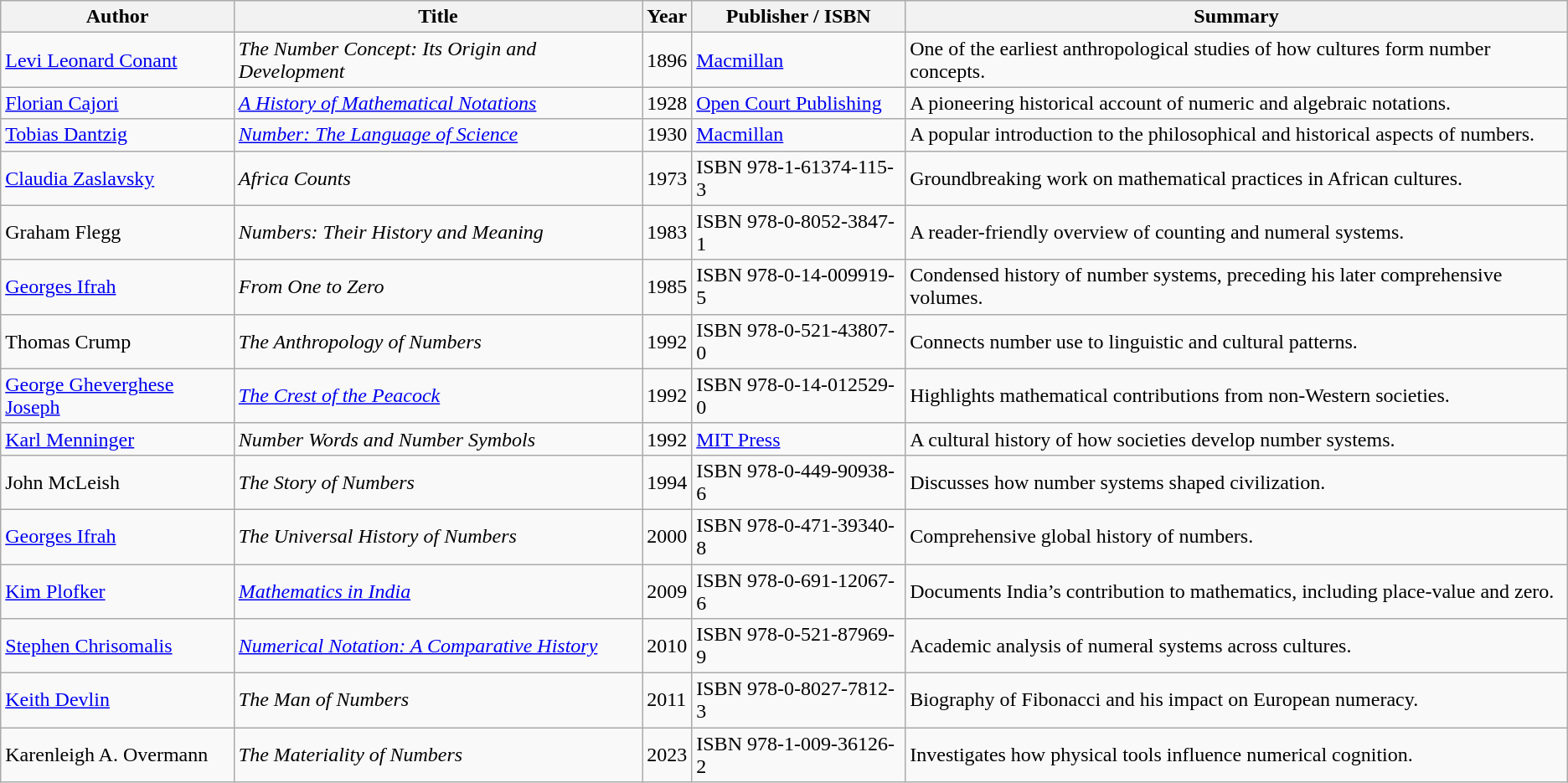<table class="wikitable sortable">
<tr>
<th>Author</th>
<th>Title</th>
<th>Year</th>
<th>Publisher / ISBN</th>
<th>Summary</th>
</tr>
<tr>
<td><a href='#'>Levi Leonard Conant</a></td>
<td><em>The Number Concept: Its Origin and Development </em></td>
<td>1896</td>
<td><a href='#'>Macmillan</a></td>
<td>One of the earliest anthropological studies of how cultures form number concepts.</td>
</tr>
<tr>
<td><a href='#'>Florian Cajori</a></td>
<td><em><a href='#'>A History of Mathematical Notations</a></em></td>
<td>1928</td>
<td><a href='#'>Open Court Publishing</a></td>
<td>A pioneering historical account of numeric and algebraic notations.</td>
</tr>
<tr>
<td><a href='#'>Tobias Dantzig</a></td>
<td><em><a href='#'>Number: The Language of Science</a></em></td>
<td>1930</td>
<td><a href='#'>Macmillan</a></td>
<td>A popular introduction to the philosophical and historical aspects of numbers.</td>
</tr>
<tr>
<td><a href='#'>Claudia Zaslavsky</a></td>
<td><em>Africa Counts</em></td>
<td>1973</td>
<td>ISBN 978-1-61374-115-3</td>
<td>Groundbreaking work on mathematical practices in African cultures.</td>
</tr>
<tr>
<td>Graham Flegg</td>
<td><em>Numbers: Their History and Meaning</em></td>
<td>1983</td>
<td>ISBN 978-0-8052-3847-1</td>
<td>A reader-friendly overview of counting and numeral systems.</td>
</tr>
<tr>
<td><a href='#'>Georges Ifrah</a></td>
<td><em>From One to Zero</em></td>
<td>1985</td>
<td>ISBN 978-0-14-009919-5</td>
<td>Condensed history of number systems, preceding his later comprehensive volumes.</td>
</tr>
<tr>
<td>Thomas Crump</td>
<td><em>The Anthropology of Numbers</em></td>
<td>1992</td>
<td>ISBN 978-0-521-43807-0</td>
<td>Connects number use to linguistic and cultural patterns.</td>
</tr>
<tr>
<td><a href='#'>George Gheverghese Joseph</a></td>
<td><em><a href='#'>The Crest of the Peacock</a></em></td>
<td>1992</td>
<td>ISBN 978-0-14-012529-0</td>
<td>Highlights mathematical contributions from non-Western societies.</td>
</tr>
<tr>
<td><a href='#'>Karl Menninger</a></td>
<td><em>Number Words and Number Symbols</em></td>
<td>1992</td>
<td><a href='#'>MIT Press</a></td>
<td>A cultural history of how societies develop number systems.</td>
</tr>
<tr>
<td>John McLeish</td>
<td><em>The Story of Numbers</em></td>
<td>1994</td>
<td>ISBN 978-0-449-90938-6</td>
<td>Discusses how number systems shaped civilization.</td>
</tr>
<tr>
<td><a href='#'>Georges Ifrah</a></td>
<td><em>The Universal History of Numbers</em></td>
<td>2000</td>
<td>ISBN 978-0-471-39340-8</td>
<td>Comprehensive global history of numbers.</td>
</tr>
<tr>
<td><a href='#'>Kim Plofker</a></td>
<td><em><a href='#'>Mathematics in India</a></em></td>
<td>2009</td>
<td>ISBN 978-0-691-12067-6</td>
<td>Documents India’s contribution to mathematics, including place-value and zero.</td>
</tr>
<tr>
<td><a href='#'>Stephen Chrisomalis</a></td>
<td><em><a href='#'>Numerical Notation: A Comparative History</a></em></td>
<td>2010</td>
<td>ISBN 978-0-521-87969-9</td>
<td>Academic analysis of numeral systems across cultures.</td>
</tr>
<tr>
<td><a href='#'>Keith Devlin</a></td>
<td><em>The Man of Numbers</em></td>
<td>2011</td>
<td>ISBN 978-0-8027-7812-3</td>
<td>Biography of Fibonacci and his impact on European numeracy.</td>
</tr>
<tr>
<td>Karenleigh A. Overmann</td>
<td><em>The Materiality of Numbers</em></td>
<td>2023</td>
<td>ISBN 978-1-009-36126-2</td>
<td>Investigates how physical tools influence numerical cognition.</td>
</tr>
</table>
